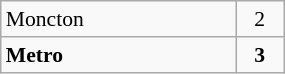<table class="wikitable" style="text-align: center;font-size:90%;">
<tr align="left" height=7px>
<td width=150px>Moncton</td>
<td width=25px align="center">2</td>
</tr>
<tr align="left" height=7px>
<td><strong>Metro</strong></td>
<td align="center"><strong>3</strong></td>
</tr>
</table>
